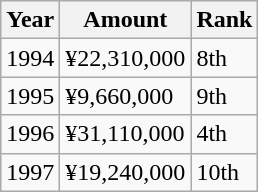<table class="wikitable">
<tr>
<th>Year</th>
<th>Amount</th>
<th>Rank</th>
</tr>
<tr>
<td>1994</td>
<td>¥22,310,000</td>
<td>8th</td>
</tr>
<tr>
<td>1995</td>
<td>¥9,660,000</td>
<td>9th</td>
</tr>
<tr>
<td>1996</td>
<td>¥31,110,000</td>
<td>4th</td>
</tr>
<tr>
<td>1997</td>
<td>¥19,240,000</td>
<td>10th</td>
</tr>
</table>
